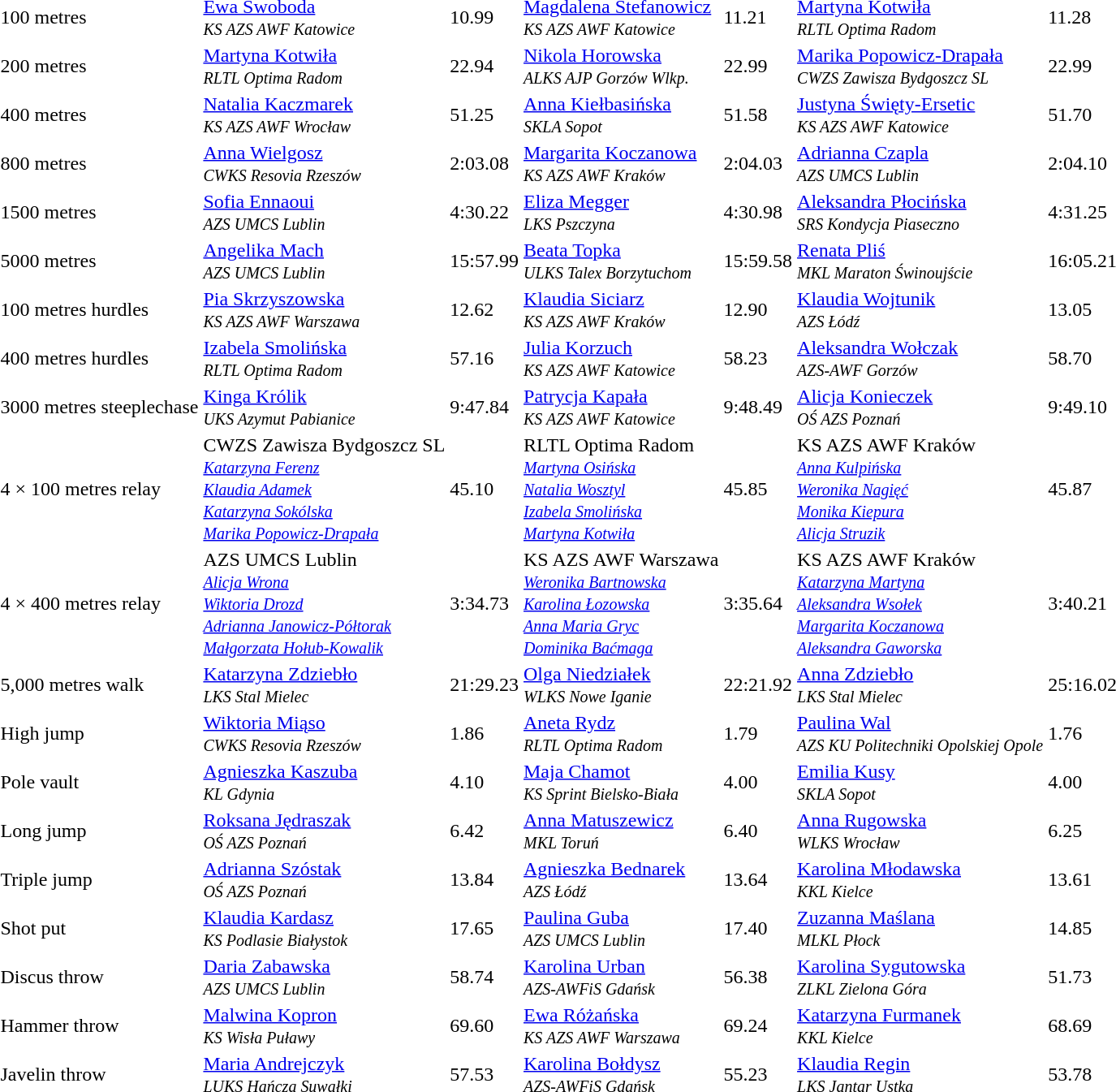<table>
<tr>
<td>100 metres</td>
<td><a href='#'>Ewa Swoboda</a><br><small><em>KS AZS AWF Katowice</em></small></td>
<td>10.99</td>
<td><a href='#'>Magdalena Stefanowicz</a><br><small><em>KS AZS AWF Katowice</em></small></td>
<td>11.21</td>
<td><a href='#'>Martyna Kotwiła</a><br><small><em>RLTL Optima Radom</em></small></td>
<td>11.28</td>
</tr>
<tr>
<td>200 metres</td>
<td><a href='#'>Martyna Kotwiła</a><br><small><em>RLTL Optima Radom</em></small></td>
<td>22.94</td>
<td><a href='#'>Nikola Horowska</a><br><small><em>ALKS AJP Gorzów Wlkp.</em></small></td>
<td>22.99</td>
<td><a href='#'>Marika Popowicz-Drapała</a><br><small><em>CWZS Zawisza Bydgoszcz SL</em></small></td>
<td>22.99</td>
</tr>
<tr>
<td>400 metres</td>
<td><a href='#'>Natalia Kaczmarek</a><br><small><em>KS AZS AWF Wrocław</em></small></td>
<td>51.25</td>
<td><a href='#'>Anna Kiełbasińska</a><br><small><em>SKLA Sopot</em></small></td>
<td>51.58</td>
<td><a href='#'>Justyna Święty-Ersetic</a><br><small><em>KS AZS AWF Katowice</em></small></td>
<td>51.70</td>
</tr>
<tr>
<td>800 metres</td>
<td><a href='#'>Anna Wielgosz</a><br><small><em>CWKS Resovia Rzeszów</em></small></td>
<td>2:03.08</td>
<td><a href='#'>Margarita Koczanowa</a><br><small><em>KS AZS AWF Kraków</em></small></td>
<td>2:04.03</td>
<td><a href='#'>Adrianna Czapla</a><br><small><em>AZS UMCS Lublin</em></small></td>
<td>2:04.10</td>
</tr>
<tr>
<td>1500 metres</td>
<td><a href='#'>Sofia Ennaoui</a><br><small><em>AZS UMCS Lublin</em></small></td>
<td>4:30.22</td>
<td><a href='#'>Eliza Megger</a><br><small><em>LKS Pszczyna</em></small></td>
<td>4:30.98</td>
<td><a href='#'>Aleksandra Płocińska</a><br><small><em>SRS Kondycja Piaseczno</em></small></td>
<td>4:31.25</td>
</tr>
<tr>
<td>5000 metres</td>
<td><a href='#'>Angelika Mach</a><br><small><em>AZS UMCS Lublin</em></small></td>
<td>15:57.99 </td>
<td><a href='#'>Beata Topka</a><br><small><em>ULKS Talex Borzytuchom</em></small></td>
<td>15:59.58</td>
<td><a href='#'>Renata Pliś</a><br><small><em>MKL Maraton Świnoujście</em></small></td>
<td>16:05.21</td>
</tr>
<tr>
<td>100 metres hurdles</td>
<td><a href='#'>Pia Skrzyszowska</a><br><small><em>KS AZS AWF Warszawa</em></small></td>
<td>12.62 </td>
<td><a href='#'>Klaudia Siciarz</a><br><small><em>KS AZS AWF Kraków</em></small></td>
<td>12.90</td>
<td><a href='#'>Klaudia Wojtunik</a><br><small><em>AZS Łódź</em></small></td>
<td>13.05</td>
</tr>
<tr>
<td>400 metres hurdles</td>
<td><a href='#'>Izabela Smolińska</a><br><small><em>RLTL Optima Radom</em></small></td>
<td>57.16 </td>
<td><a href='#'>Julia Korzuch</a><br><small><em>KS AZS AWF Katowice</em></small></td>
<td>58.23</td>
<td><a href='#'>Aleksandra Wołczak</a><br><small><em>AZS-AWF Gorzów</em></small></td>
<td>58.70</td>
</tr>
<tr>
<td>3000 metres steeplechase</td>
<td><a href='#'>Kinga Królik</a><br><small><em>UKS Azymut Pabianice</em></small></td>
<td>9:47.84</td>
<td><a href='#'>Patrycja Kapała</a><br><small><em>KS AZS AWF Katowice</em></small></td>
<td>9:48.49 </td>
<td><a href='#'>Alicja Konieczek</a><br><small><em>OŚ AZS Poznań</em></small></td>
<td>9:49.10</td>
</tr>
<tr>
<td>4 × 100 metres relay</td>
<td>CWZS Zawisza Bydgoszcz SL<br><small><em><a href='#'>Katarzyna Ferenz</a><br><a href='#'>Klaudia Adamek</a><br><a href='#'>Katarzyna Sokólska</a><br><a href='#'>Marika Popowicz-Drapała</a></em></small></td>
<td>45.10</td>
<td>RLTL Optima Radom<br><small><em><a href='#'>Martyna Osińska</a><br><a href='#'>Natalia Wosztyl</a><br><a href='#'>Izabela Smolińska</a><br><a href='#'>Martyna Kotwiła</a></em></small></td>
<td>45.85</td>
<td>KS AZS AWF Kraków<br><small><em><a href='#'>Anna Kulpińska</a><br><a href='#'>Weronika Nagięć</a><br><a href='#'>Monika Kiepura</a><br><a href='#'>Alicja Struzik</a></em></small></td>
<td>45.87</td>
</tr>
<tr>
<td>4 × 400 metres relay</td>
<td>AZS UMCS Lublin<br><small><em><a href='#'>Alicja Wrona</a><br><a href='#'>Wiktoria Drozd</a><br><a href='#'>Adrianna Janowicz-Półtorak</a><br><a href='#'>Małgorzata Hołub-Kowalik</a></em></small></td>
<td>3:34.73</td>
<td>KS AZS AWF Warszawa<br><small><em><a href='#'>Weronika Bartnowska</a><br><a href='#'>Karolina Łozowska</a><br><a href='#'>Anna Maria Gryc</a><br><a href='#'>Dominika Baćmaga</a></em></small></td>
<td>3:35.64</td>
<td>KS AZS AWF Kraków<br><small><em><a href='#'>Katarzyna Martyna</a><br><a href='#'>Aleksandra Wsołek</a><br><a href='#'>Margarita Koczanowa</a><br><a href='#'>Aleksandra Gaworska</a></em></small></td>
<td>3:40.21</td>
</tr>
<tr>
<td>5,000 metres walk</td>
<td><a href='#'>Katarzyna Zdziebło</a><br><small><em>LKS Stal Mielec</em></small></td>
<td>21:29.23</td>
<td><a href='#'>Olga Niedziałek</a><br><small><em>WLKS Nowe Iganie</em></small></td>
<td>22:21.92 </td>
<td><a href='#'>Anna Zdziebło</a><br><small><em>LKS Stal Mielec</em></small></td>
<td>25:16.02</td>
</tr>
<tr>
<td>High jump</td>
<td><a href='#'>Wiktoria Miąso</a><br><small><em>CWKS Resovia Rzeszów</em></small></td>
<td>1.86</td>
<td><a href='#'>Aneta Rydz</a><br><small><em>RLTL Optima Radom</em></small></td>
<td>1.79</td>
<td><a href='#'>Paulina Wal</a><br><small><em>AZS KU Politechniki Opolskiej Opole</em></small></td>
<td>1.76</td>
</tr>
<tr>
<td>Pole vault</td>
<td><a href='#'>Agnieszka Kaszuba</a><br><small><em>KL Gdynia</em></small></td>
<td>4.10</td>
<td><a href='#'>Maja Chamot</a><br><small><em>KS Sprint Bielsko-Biała</em></small></td>
<td>4.00</td>
<td><a href='#'>Emilia Kusy</a><br><small><em>SKLA Sopot</em></small></td>
<td>4.00</td>
</tr>
<tr>
<td>Long jump</td>
<td><a href='#'>Roksana Jędraszak</a><br><small><em>OŚ AZS Poznań</em></small></td>
<td>6.42 </td>
<td><a href='#'>Anna Matuszewicz</a><br><small><em>MKL Toruń</em></small></td>
<td>6.40</td>
<td><a href='#'>Anna Rugowska</a><br><small><em>WLKS Wrocław</em></small></td>
<td>6.25 </td>
</tr>
<tr>
<td>Triple jump</td>
<td><a href='#'>Adrianna Szóstak</a><br><small><em>OŚ AZS Poznań</em></small></td>
<td>13.84</td>
<td><a href='#'>Agnieszka Bednarek</a><br><small><em>AZS Łódź</em></small></td>
<td>13.64 </td>
<td><a href='#'>Karolina Młodawska</a><br><small><em>KKL Kielce</em></small></td>
<td>13.61</td>
</tr>
<tr>
<td>Shot put</td>
<td><a href='#'>Klaudia Kardasz</a><br><small><em>KS Podlasie Białystok</em></small></td>
<td>17.65</td>
<td><a href='#'>Paulina Guba</a><br><small><em>AZS UMCS Lublin</em></small></td>
<td>17.40</td>
<td><a href='#'>Zuzanna Maślana</a><br><small><em>MLKL Płock</em></small></td>
<td>14.85</td>
</tr>
<tr>
<td>Discus throw</td>
<td><a href='#'>Daria Zabawska</a><br><small><em>AZS UMCS Lublin</em></small></td>
<td>58.74</td>
<td><a href='#'>Karolina Urban</a><br><small><em>AZS-AWFiS Gdańsk</em></small></td>
<td>56.38</td>
<td><a href='#'>Karolina Sygutowska</a><br><small><em>ZLKL Zielona Góra</em></small></td>
<td>51.73</td>
</tr>
<tr>
<td>Hammer throw</td>
<td><a href='#'>Malwina Kopron</a><br><small><em>KS Wisła Puławy</em></small></td>
<td>69.60</td>
<td><a href='#'>Ewa Różańska</a><br><small><em>KS AZS AWF Warszawa</em></small></td>
<td>69.24</td>
<td><a href='#'>Katarzyna Furmanek</a><br><small><em>KKL Kielce</em></small></td>
<td>68.69</td>
</tr>
<tr>
<td>Javelin throw</td>
<td><a href='#'>Maria Andrejczyk</a><br><small><em>LUKS Hańcza Suwałki</em></small></td>
<td>57.53</td>
<td><a href='#'>Karolina Bołdysz</a><br><small><em>AZS-AWFiS Gdańsk</em></small></td>
<td>55.23</td>
<td><a href='#'>Klaudia Regin</a><br><small><em>LKS Jantar Ustka</em></small></td>
<td>53.78</td>
</tr>
</table>
